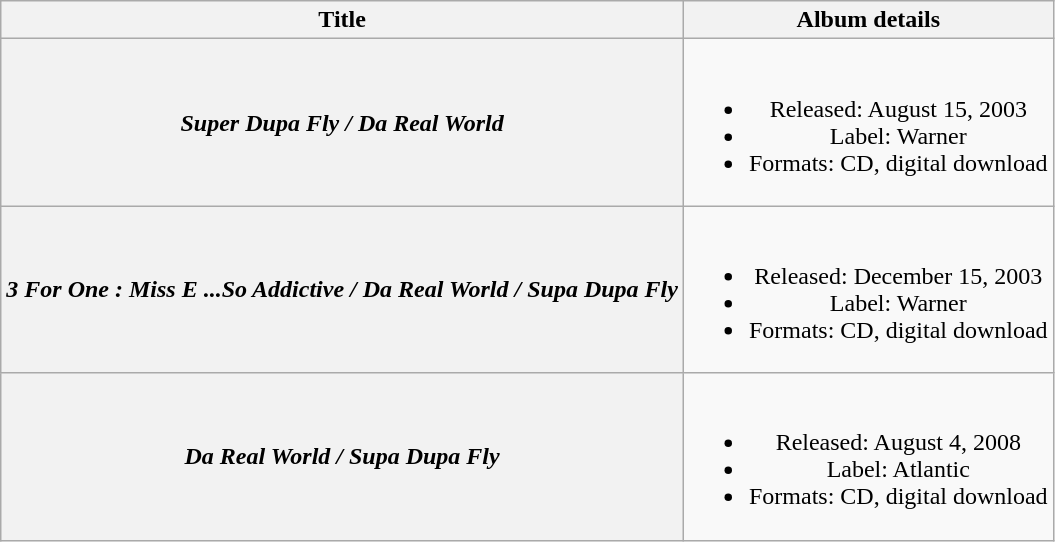<table class="wikitable plainrowheaders" style="text-align:center;">
<tr>
<th scope="col">Title</th>
<th scope="col">Album details</th>
</tr>
<tr>
<th scope="row"><em>Super Dupa Fly / Da Real World</em></th>
<td><br><ul><li>Released: August 15, 2003</li><li>Label: Warner</li><li>Formats: CD, digital download</li></ul></td>
</tr>
<tr>
<th scope="row"><em>3 For One : Miss E ...So Addictive / Da Real World / Supa Dupa Fly</em></th>
<td><br><ul><li>Released: December 15, 2003</li><li>Label: Warner</li><li>Formats: CD, digital download</li></ul></td>
</tr>
<tr>
<th scope="row"><em>Da Real World / Supa Dupa Fly</em></th>
<td><br><ul><li>Released: August 4, 2008</li><li>Label: Atlantic</li><li>Formats: CD, digital download</li></ul></td>
</tr>
</table>
